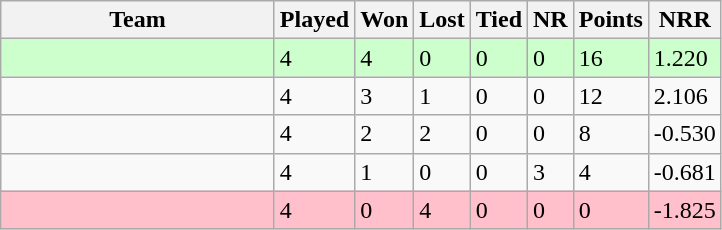<table class="wikitable">
<tr>
<th width=175>Team</th>
<th>Played</th>
<th>Won</th>
<th>Lost</th>
<th>Tied</th>
<th>NR</th>
<th>Points</th>
<th>NRR</th>
</tr>
<tr style="background:#ccffcc">
<td></td>
<td>4</td>
<td>4</td>
<td>0</td>
<td>0</td>
<td>0</td>
<td>16</td>
<td>1.220</td>
</tr>
<tr>
<td></td>
<td>4</td>
<td>3</td>
<td>1</td>
<td>0</td>
<td>0</td>
<td>12</td>
<td>2.106</td>
</tr>
<tr>
<td></td>
<td>4</td>
<td>2</td>
<td>2</td>
<td>0</td>
<td>0</td>
<td>8</td>
<td>-0.530</td>
</tr>
<tr>
<td></td>
<td>4</td>
<td>1</td>
<td>0</td>
<td>0</td>
<td>3</td>
<td>4</td>
<td>-0.681</td>
</tr>
<tr style="background:pink">
<td></td>
<td>4</td>
<td>0</td>
<td>4</td>
<td>0</td>
<td>0</td>
<td>0</td>
<td>-1.825</td>
</tr>
</table>
